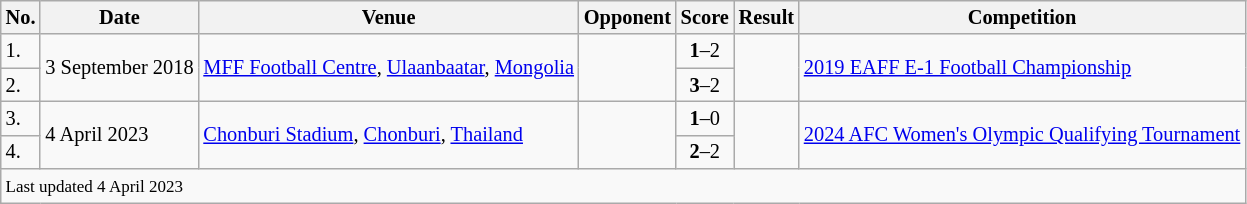<table class="wikitable" style="font-size:85%;">
<tr>
<th>No.</th>
<th>Date</th>
<th>Venue</th>
<th>Opponent</th>
<th>Score</th>
<th>Result</th>
<th>Competition</th>
</tr>
<tr>
<td>1.</td>
<td rowspan=2>3 September 2018</td>
<td rowspan=2><a href='#'>MFF Football Centre</a>, <a href='#'>Ulaanbaatar</a>, <a href='#'>Mongolia</a></td>
<td rowspan=2></td>
<td align=center><strong>1</strong>–2</td>
<td rowspan=2></td>
<td rowspan=2><a href='#'>2019 EAFF E-1 Football Championship</a></td>
</tr>
<tr>
<td>2.</td>
<td align=center><strong>3</strong>–2</td>
</tr>
<tr>
<td>3.</td>
<td rowspan=2>4 April 2023</td>
<td rowspan=2><a href='#'>Chonburi Stadium</a>, <a href='#'>Chonburi</a>, <a href='#'>Thailand</a></td>
<td rowspan=2></td>
<td align=center><strong>1</strong>–0</td>
<td rowspan=2></td>
<td rowspan=2><a href='#'>2024 AFC Women's Olympic Qualifying Tournament</a></td>
</tr>
<tr>
<td>4.</td>
<td align=center><strong>2</strong>–2</td>
</tr>
<tr>
<td colspan="7"><small>Last updated 4 April 2023</small></td>
</tr>
</table>
